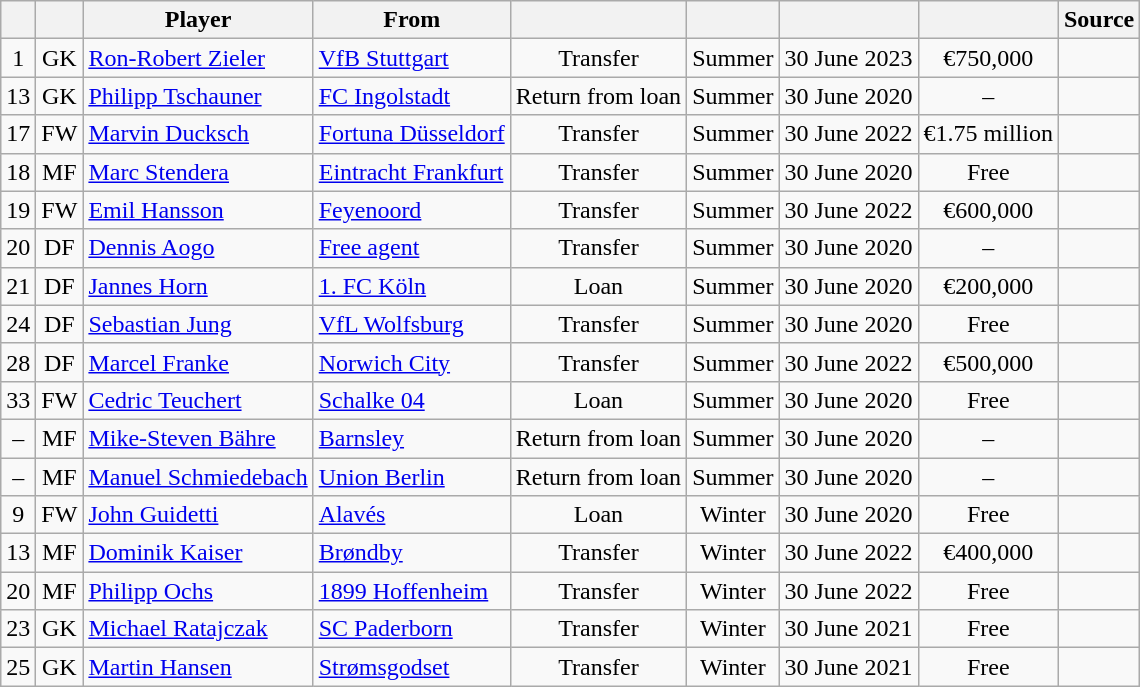<table class="wikitable" style="text-align:center;">
<tr>
<th></th>
<th></th>
<th>Player</th>
<th>From</th>
<th></th>
<th></th>
<th></th>
<th></th>
<th>Source</th>
</tr>
<tr>
<td>1</td>
<td>GK</td>
<td align="left"> <a href='#'>Ron-Robert Zieler</a></td>
<td align="left"> <a href='#'>VfB Stuttgart</a></td>
<td>Transfer</td>
<td>Summer</td>
<td>30 June 2023</td>
<td>€750,000</td>
<td></td>
</tr>
<tr>
<td>13</td>
<td>GK</td>
<td align="left"> <a href='#'>Philipp Tschauner</a></td>
<td align="left"> <a href='#'>FC Ingolstadt</a></td>
<td>Return from loan</td>
<td>Summer</td>
<td>30 June 2020</td>
<td>–</td>
<td></td>
</tr>
<tr>
<td>17</td>
<td>FW</td>
<td align="left"> <a href='#'>Marvin Ducksch</a></td>
<td align="left"> <a href='#'>Fortuna Düsseldorf</a></td>
<td>Transfer</td>
<td>Summer</td>
<td>30 June 2022</td>
<td>€1.75 million</td>
<td></td>
</tr>
<tr>
<td>18</td>
<td>MF</td>
<td align="left"> <a href='#'>Marc Stendera</a></td>
<td align="left"> <a href='#'>Eintracht Frankfurt</a></td>
<td>Transfer</td>
<td>Summer</td>
<td>30 June 2020</td>
<td>Free</td>
<td></td>
</tr>
<tr>
<td>19</td>
<td>FW</td>
<td align="left"> <a href='#'>Emil Hansson</a></td>
<td align="left"> <a href='#'>Feyenoord</a></td>
<td>Transfer</td>
<td>Summer</td>
<td>30 June 2022</td>
<td>€600,000</td>
<td></td>
</tr>
<tr>
<td>20</td>
<td>DF</td>
<td align="left"> <a href='#'>Dennis Aogo</a></td>
<td align="left"> <a href='#'>Free agent</a></td>
<td>Transfer</td>
<td>Summer</td>
<td>30 June 2020</td>
<td>–</td>
<td></td>
</tr>
<tr>
<td>21</td>
<td>DF</td>
<td align="left"> <a href='#'>Jannes Horn</a></td>
<td align="left"> <a href='#'>1. FC Köln</a></td>
<td>Loan</td>
<td>Summer</td>
<td>30 June 2020</td>
<td>€200,000</td>
<td></td>
</tr>
<tr>
<td>24</td>
<td>DF</td>
<td align="left"> <a href='#'>Sebastian Jung</a></td>
<td align="left"> <a href='#'>VfL Wolfsburg</a></td>
<td>Transfer</td>
<td>Summer</td>
<td>30 June 2020</td>
<td>Free</td>
<td></td>
</tr>
<tr>
<td>28</td>
<td>DF</td>
<td align="left"> <a href='#'>Marcel Franke</a></td>
<td align="left"> <a href='#'>Norwich City</a></td>
<td>Transfer</td>
<td>Summer</td>
<td>30 June 2022</td>
<td>€500,000</td>
<td></td>
</tr>
<tr>
<td>33</td>
<td>FW</td>
<td align="left"> <a href='#'>Cedric Teuchert</a></td>
<td align="left"> <a href='#'>Schalke 04</a></td>
<td>Loan</td>
<td>Summer</td>
<td>30 June 2020</td>
<td>Free</td>
<td></td>
</tr>
<tr>
<td>–</td>
<td>MF</td>
<td align="left"> <a href='#'>Mike-Steven Bähre</a></td>
<td align="left"> <a href='#'>Barnsley</a></td>
<td>Return from loan</td>
<td>Summer</td>
<td>30 June 2020</td>
<td>–</td>
<td></td>
</tr>
<tr>
<td>–</td>
<td>MF</td>
<td align="left"> <a href='#'>Manuel Schmiedebach</a></td>
<td align="left"> <a href='#'>Union Berlin</a></td>
<td>Return from loan</td>
<td>Summer</td>
<td>30 June 2020</td>
<td>–</td>
<td></td>
</tr>
<tr>
<td>9</td>
<td>FW</td>
<td align="left"> <a href='#'>John Guidetti</a></td>
<td align="left"> <a href='#'>Alavés</a></td>
<td>Loan</td>
<td>Winter</td>
<td>30 June 2020</td>
<td>Free</td>
<td></td>
</tr>
<tr>
<td>13</td>
<td>MF</td>
<td align="left"> <a href='#'>Dominik Kaiser</a></td>
<td align="left"> <a href='#'>Brøndby</a></td>
<td>Transfer</td>
<td>Winter</td>
<td>30 June 2022</td>
<td>€400,000</td>
<td></td>
</tr>
<tr>
<td>20</td>
<td>MF</td>
<td align="left"> <a href='#'>Philipp Ochs</a></td>
<td align="left"> <a href='#'>1899 Hoffenheim</a></td>
<td>Transfer</td>
<td>Winter</td>
<td>30 June 2022</td>
<td>Free</td>
<td></td>
</tr>
<tr>
<td>23</td>
<td>GK</td>
<td align="left"> <a href='#'>Michael Ratajczak</a></td>
<td align="left"> <a href='#'>SC Paderborn</a></td>
<td>Transfer</td>
<td>Winter</td>
<td>30 June 2021</td>
<td>Free</td>
<td></td>
</tr>
<tr>
<td>25</td>
<td>GK</td>
<td align="left"> <a href='#'>Martin Hansen</a></td>
<td align="left"> <a href='#'>Strømsgodset</a></td>
<td>Transfer</td>
<td>Winter</td>
<td>30 June 2021</td>
<td>Free</td>
<td></td>
</tr>
</table>
